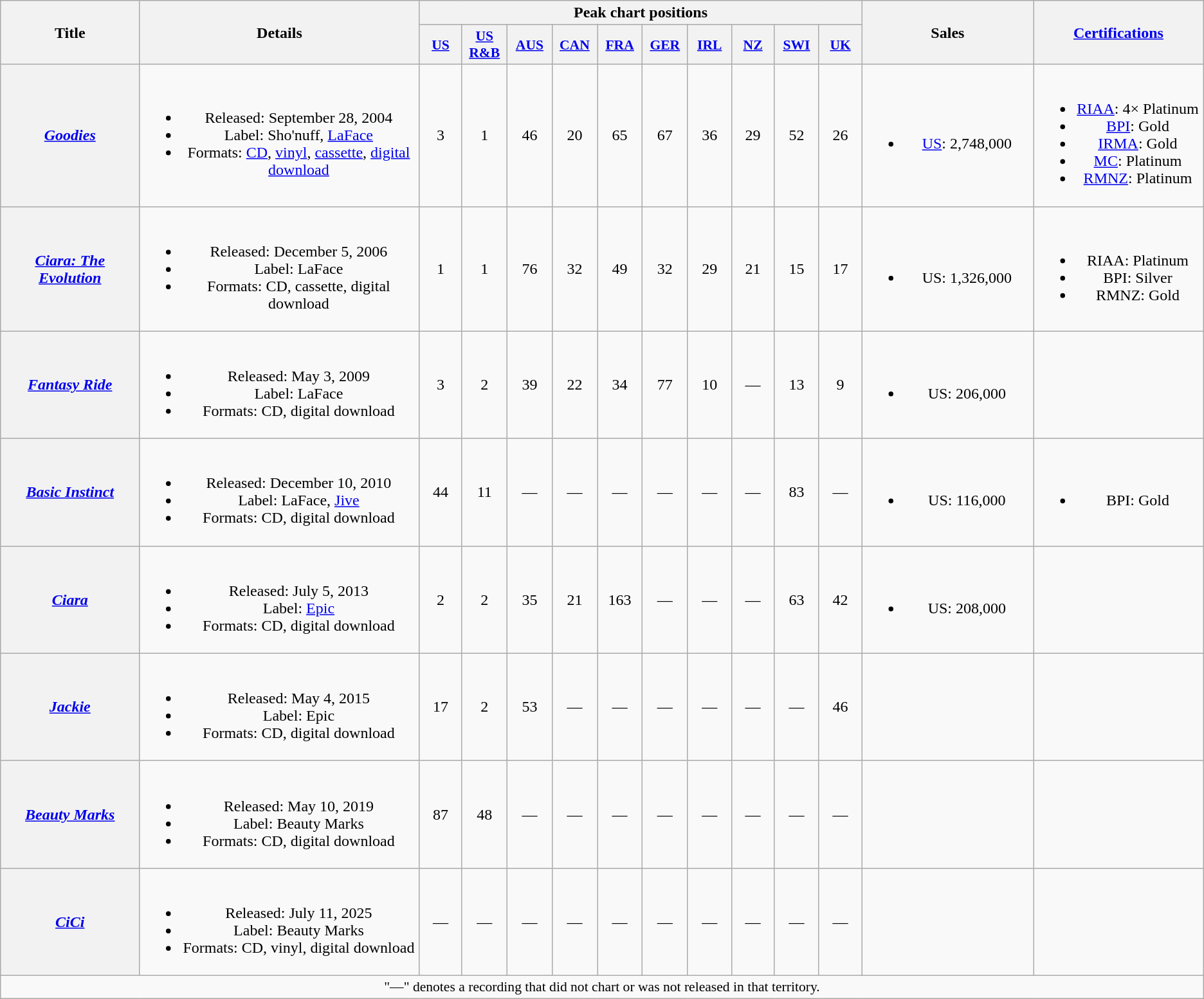<table class="wikitable plainrowheaders" style="text-align:center;">
<tr>
<th scope="col" rowspan="2" style="width:10em;">Title</th>
<th scope="col" rowspan="2" style="width:20em;">Details</th>
<th scope="col" colspan="10">Peak chart positions</th>
<th scope="col" rowspan="2" style="width:12em;">Sales</th>
<th scope="col" rowspan="2" style="width:12em;"><a href='#'>Certifications</a></th>
</tr>
<tr>
<th scope="col" style="width:3em;font-size:90%;"><a href='#'>US</a><br></th>
<th scope="col" style="width:3em;font-size:90%;"><a href='#'>US<br>R&B</a><br></th>
<th scope="col" style="width:3em;font-size:90%;"><a href='#'>AUS</a><br></th>
<th scope="col" style="width:3em;font-size:90%;"><a href='#'>CAN</a><br></th>
<th scope="col" style="width:3em;font-size:90%;"><a href='#'>FRA</a><br></th>
<th scope="col" style="width:3em;font-size:90%;"><a href='#'>GER</a><br></th>
<th scope="col" style="width:3em;font-size:90%;"><a href='#'>IRL</a><br></th>
<th scope="col" style="width:3em;font-size:90%;"><a href='#'>NZ</a><br></th>
<th scope="col" style="width:3em;font-size:90%;"><a href='#'>SWI</a><br></th>
<th scope="col" style="width:3em;font-size:90%;"><a href='#'>UK</a><br></th>
</tr>
<tr>
<th scope="row"><em><a href='#'>Goodies</a></em></th>
<td><br><ul><li>Released: September 28, 2004</li><li>Label: Sho'nuff, <a href='#'>LaFace</a></li><li>Formats: <a href='#'>CD</a>, <a href='#'>vinyl</a>, <a href='#'>cassette</a>, <a href='#'>digital download</a></li></ul></td>
<td>3</td>
<td>1</td>
<td>46</td>
<td>20</td>
<td>65</td>
<td>67</td>
<td>36</td>
<td>29</td>
<td>52</td>
<td>26</td>
<td><br><ul><li><a href='#'>US</a>: 2,748,000</li></ul></td>
<td><br><ul><li><a href='#'>RIAA</a>: 4× Platinum</li><li><a href='#'>BPI</a>: Gold</li><li><a href='#'>IRMA</a>: Gold</li><li><a href='#'>MC</a>: Platinum</li><li><a href='#'>RMNZ</a>: Platinum</li></ul></td>
</tr>
<tr>
<th scope="row"><em><a href='#'>Ciara: The Evolution</a></em></th>
<td><br><ul><li>Released: December 5, 2006</li><li>Label: LaFace</li><li>Formats: CD, cassette, digital download</li></ul></td>
<td>1</td>
<td>1</td>
<td>76</td>
<td>32</td>
<td>49</td>
<td>32</td>
<td>29</td>
<td>21</td>
<td>15</td>
<td>17</td>
<td><br><ul><li>US: 1,326,000</li></ul></td>
<td><br><ul><li>RIAA: Platinum</li><li>BPI: Silver</li><li>RMNZ: Gold</li></ul></td>
</tr>
<tr>
<th scope="row"><em><a href='#'>Fantasy Ride</a></em></th>
<td><br><ul><li>Released: May 3, 2009</li><li>Label: LaFace</li><li>Formats: CD, digital download</li></ul></td>
<td>3</td>
<td>2</td>
<td>39</td>
<td>22</td>
<td>34</td>
<td>77</td>
<td>10</td>
<td>—</td>
<td>13</td>
<td>9</td>
<td><br><ul><li>US: 206,000</li></ul></td>
<td></td>
</tr>
<tr>
<th scope="row"><em><a href='#'>Basic Instinct</a></em></th>
<td><br><ul><li>Released: December 10, 2010</li><li>Label: LaFace, <a href='#'>Jive</a></li><li>Formats: CD, digital download</li></ul></td>
<td>44</td>
<td>11</td>
<td>—</td>
<td>—</td>
<td>—</td>
<td>—</td>
<td>—</td>
<td>—</td>
<td>83</td>
<td>—</td>
<td><br><ul><li>US: 116,000</li></ul></td>
<td><br><ul><li>BPI: Gold</li></ul></td>
</tr>
<tr>
<th scope="row"><em><a href='#'>Ciara</a></em></th>
<td><br><ul><li>Released: July 5, 2013</li><li>Label: <a href='#'>Epic</a></li><li>Formats: CD, digital download</li></ul></td>
<td>2</td>
<td>2</td>
<td>35</td>
<td>21</td>
<td>163</td>
<td>—</td>
<td>—</td>
<td>—</td>
<td>63</td>
<td>42</td>
<td><br><ul><li>US: 208,000</li></ul></td>
<td></td>
</tr>
<tr>
<th scope="row"><em><a href='#'>Jackie</a></em></th>
<td><br><ul><li>Released: May 4, 2015</li><li>Label: Epic</li><li>Formats: CD, digital download</li></ul></td>
<td>17</td>
<td>2</td>
<td>53</td>
<td>—</td>
<td>—</td>
<td>—</td>
<td>—</td>
<td>—</td>
<td>—</td>
<td>46</td>
<td></td>
<td></td>
</tr>
<tr>
<th scope="row"><em><a href='#'>Beauty Marks</a></em></th>
<td><br><ul><li>Released: May 10, 2019</li><li>Label: Beauty Marks</li><li>Formats: CD, digital download</li></ul></td>
<td>87</td>
<td>48</td>
<td>—</td>
<td>—</td>
<td>—</td>
<td>—</td>
<td>—</td>
<td>—</td>
<td>—</td>
<td>—</td>
<td></td>
<td></td>
</tr>
<tr>
<th scope="row"><em><a href='#'>CiCi</a></em></th>
<td><br><ul><li>Released: July 11, 2025</li><li>Label: Beauty Marks</li><li>Formats: CD, vinyl, digital download</li></ul></td>
<td>—</td>
<td>—</td>
<td>—</td>
<td>—</td>
<td>—</td>
<td>—</td>
<td>—</td>
<td>—</td>
<td>—</td>
<td>—</td>
<td></td>
<td></td>
</tr>
<tr>
<td colspan="14" style="font-size:90%">"—" denotes a recording that did not chart or was not released in that territory.</td>
</tr>
</table>
